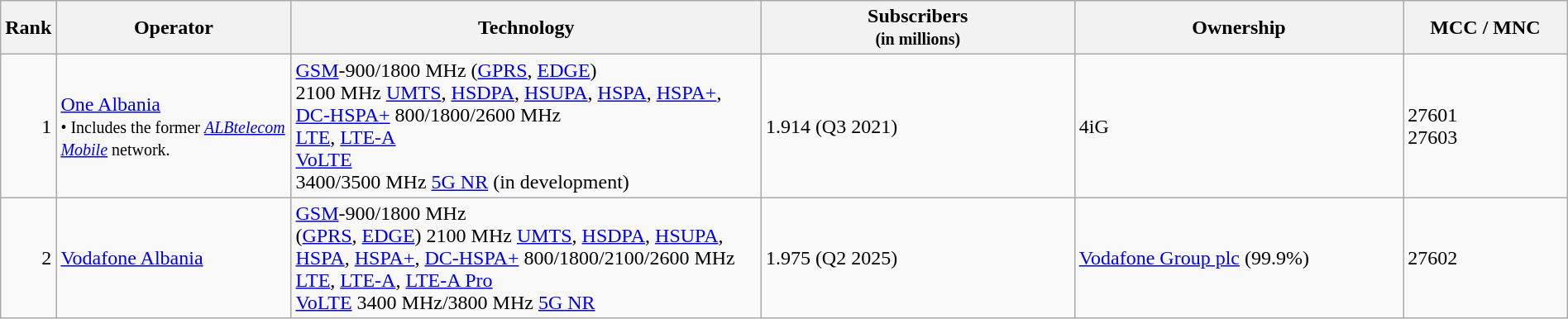<table class="wikitable" style="width:100%;">
<tr>
<th style="width:3%;">Rank</th>
<th style="width:15%;">Operator</th>
<th style="width:30%;">Technology</th>
<th style="width:20%;">Subscribers<br><small>(in millions)</small></th>
<th style="width:32M;">Ownership</th>
<th>MCC / MNC</th>
</tr>
<tr>
<td style="text-align:right;">1</td>
<td><a href='#'>One Albania</a><br><small>• Includes the former <em><a href='#'>ALBtelecom Mobile</a></em> network.</small></td>
<td><a href='#'>GSM</a>-900/1800 MHz (<a href='#'>GPRS</a>, <a href='#'>EDGE</a>)<br>2100 MHz <a href='#'>UMTS</a>, <a href='#'>HSDPA</a>, <a href='#'>HSUPA</a>, <a href='#'>HSPA</a>, <a href='#'>HSPA+</a>, <a href='#'>DC-HSPA+</a>
800/1800/2600 MHz<br><a href='#'>LTE</a>, <a href='#'>LTE-A</a><br><a href='#'>VoLTE</a><br>3400/3500 MHz <a href='#'>5G NR</a> (in development)</td>
<td>1.914 (Q3 2021)</td>
<td>4iG</td>
<td>27601<br>27603</td>
</tr>
<tr>
<td style="text-align:right;">2</td>
<td><a href='#'>Vodafone Albania</a></td>
<td><a href='#'>GSM</a>-900/1800 MHz<br>(<a href='#'>GPRS</a>, <a href='#'>EDGE</a>) 2100 MHz <a href='#'>UMTS</a>, <a href='#'>HSDPA</a>, <a href='#'>HSUPA</a>, <a href='#'>HSPA</a>, <a href='#'>HSPA+</a>, <a href='#'>DC-HSPA+</a>
800/1800/2100/2600 MHz <a href='#'>LTE</a>, <a href='#'>LTE-A</a>, <a href='#'>LTE-A Pro</a><br><a href='#'>VoLTE</a> 3400 MHz/3800 MHz <a href='#'>5G NR</a></td>
<td>1.975 (Q2 2025)</td>
<td><a href='#'>Vodafone Group plc</a> (99.9%)</td>
<td>27602</td>
</tr>
</table>
